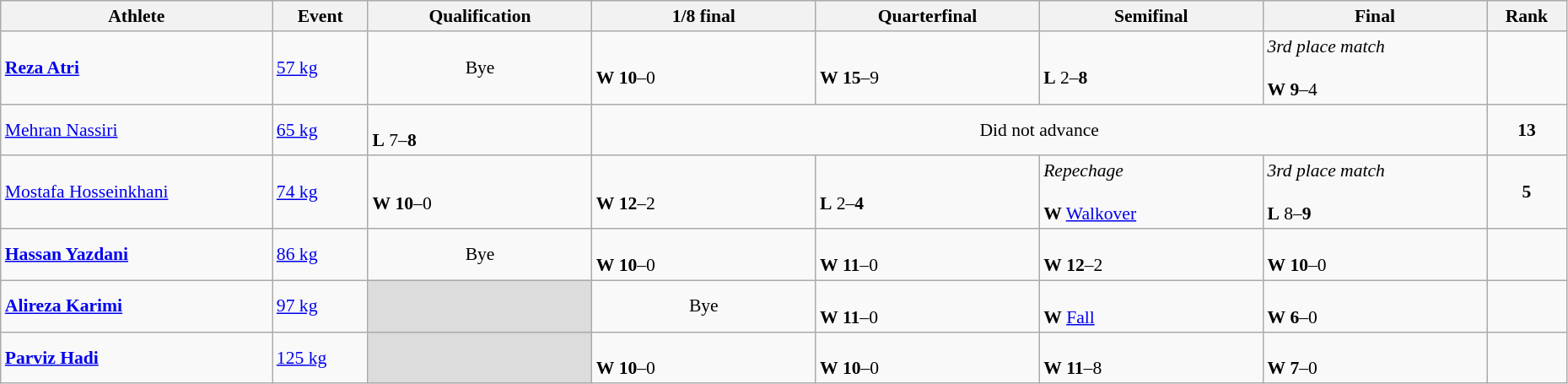<table class="wikitable" width="98%" style="text-align:left; font-size:90%">
<tr>
<th width="17%">Athlete</th>
<th width="6%">Event</th>
<th width="14%">Qualification</th>
<th width="14%">1/8 final</th>
<th width="14%">Quarterfinal</th>
<th width="14%">Semifinal</th>
<th width="14%">Final</th>
<th width="5%">Rank</th>
</tr>
<tr>
<td><strong><a href='#'>Reza Atri</a></strong></td>
<td><a href='#'>57 kg</a></td>
<td align=center>Bye</td>
<td><br><strong>W</strong> <strong>10</strong>–0</td>
<td><br><strong>W</strong> <strong>15</strong>–9</td>
<td><br><strong>L</strong> 2–<strong>8</strong></td>
<td><em>3rd place match</em><br><br><strong>W</strong> <strong>9</strong>–4</td>
<td align=center></td>
</tr>
<tr>
<td><a href='#'>Mehran Nassiri</a></td>
<td><a href='#'>65 kg</a></td>
<td><br><strong>L</strong> 7–<strong>8</strong></td>
<td colspan=4 align=center>Did not advance</td>
<td align=center><strong>13</strong></td>
</tr>
<tr>
<td><a href='#'>Mostafa Hosseinkhani</a></td>
<td><a href='#'>74 kg</a></td>
<td><br><strong>W</strong> <strong>10</strong>–0</td>
<td><br><strong>W</strong> <strong>12</strong>–2</td>
<td><br><strong>L</strong> 2–<strong>4</strong></td>
<td><em>Repechage</em><br><br><strong>W</strong> <a href='#'>Walkover</a></td>
<td><em>3rd place match</em><br><br><strong>L</strong> 8–<strong>9</strong></td>
<td align=center><strong>5</strong></td>
</tr>
<tr>
<td><strong><a href='#'>Hassan Yazdani</a></strong></td>
<td><a href='#'>86 kg</a></td>
<td align=center>Bye</td>
<td><br><strong>W</strong> <strong>10</strong>–0</td>
<td><br><strong>W</strong> <strong>11</strong>–0</td>
<td><br><strong>W</strong> <strong>12</strong>–2</td>
<td><br><strong>W</strong> <strong>10</strong>–0</td>
<td align=center></td>
</tr>
<tr>
<td><strong><a href='#'>Alireza Karimi</a></strong></td>
<td><a href='#'>97 kg</a></td>
<td bgcolor=#DCDCDC></td>
<td align=center>Bye</td>
<td><br><strong>W</strong> <strong>11</strong>–0</td>
<td><br><strong>W</strong> <a href='#'>Fall</a></td>
<td><br><strong>W</strong> <strong>6</strong>–0</td>
<td align=center></td>
</tr>
<tr>
<td><strong><a href='#'>Parviz Hadi</a></strong></td>
<td><a href='#'>125 kg</a></td>
<td bgcolor=#DCDCDC></td>
<td><br><strong>W</strong> <strong>10</strong>–0</td>
<td><br><strong>W</strong> <strong>10</strong>–0</td>
<td><br><strong>W</strong> <strong>11</strong>–8</td>
<td><br><strong>W</strong> <strong>7</strong>–0</td>
<td align=center></td>
</tr>
</table>
